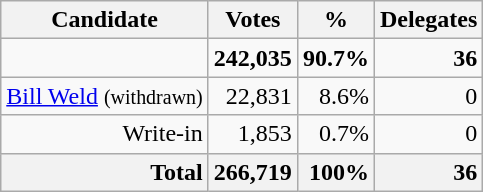<table class="wikitable sortable" style="text-align:right;">
<tr>
<th>Candidate</th>
<th>Votes</th>
<th>%</th>
<th>Delegates</th>
</tr>
<tr>
<td><strong></strong></td>
<td><strong>242,035</strong></td>
<td><strong>90.7%</strong></td>
<td><strong>36</strong></td>
</tr>
<tr>
<td><a href='#'>Bill Weld</a> <small>(withdrawn)</small></td>
<td>22,831</td>
<td>8.6%</td>
<td>0</td>
</tr>
<tr>
<td>Write-in</td>
<td>1,853</td>
<td>0.7%</td>
<td>0</td>
</tr>
<tr style="background-color:#F6F6F6">
<th style="text-align:right;">Total</th>
<th style="text-align:right;">266,719</th>
<th style="text-align:right;">100%</th>
<th style="text-align:right;">36</th>
</tr>
</table>
